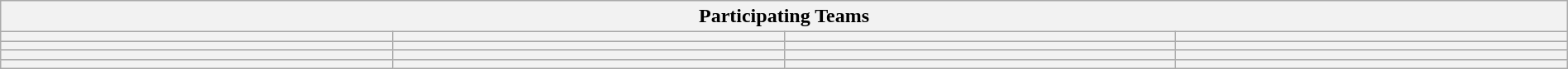<table class="wikitable" style="width:100%;">
<tr>
<th colspan=4><strong>Participating Teams</strong></th>
</tr>
<tr>
<th style="width:25%;"></th>
<th style="width:25%;"></th>
<th style="width:25%;"></th>
<th style="width:25%;"></th>
</tr>
<tr>
<th></th>
<th></th>
<th></th>
<th></th>
</tr>
<tr>
<th></th>
<th></th>
<th></th>
<th></th>
</tr>
<tr>
<th></th>
<th></th>
<th></th>
<th></th>
</tr>
</table>
